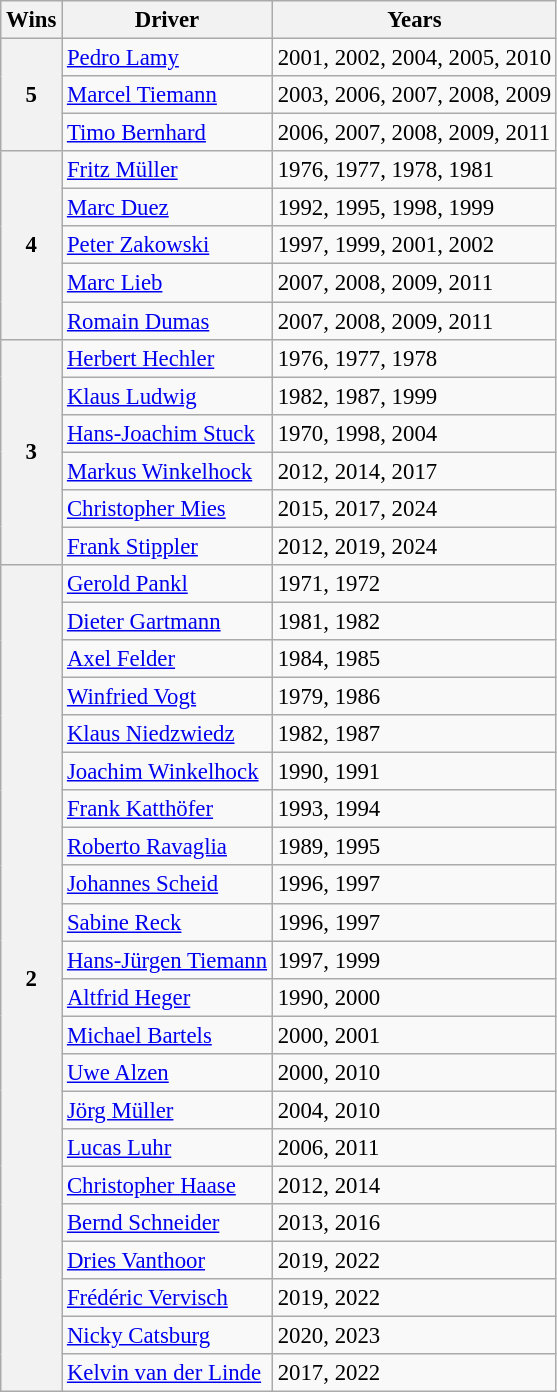<table class="wikitable" style="font-size: 95%;">
<tr>
<th>Wins</th>
<th>Driver</th>
<th>Years</th>
</tr>
<tr>
<th rowspan="3">5</th>
<td> <a href='#'>Pedro Lamy</a></td>
<td>2001, 2002, 2004, 2005, 2010</td>
</tr>
<tr>
<td> <a href='#'>Marcel Tiemann</a></td>
<td>2003, 2006, 2007, 2008, 2009</td>
</tr>
<tr>
<td> <a href='#'>Timo Bernhard</a></td>
<td>2006, 2007, 2008, 2009, 2011</td>
</tr>
<tr>
<th rowspan="5">4</th>
<td> <a href='#'>Fritz Müller</a></td>
<td>1976, 1977, 1978, 1981</td>
</tr>
<tr>
<td> <a href='#'>Marc Duez</a></td>
<td>1992, 1995, 1998, 1999</td>
</tr>
<tr>
<td> <a href='#'>Peter Zakowski</a></td>
<td>1997, 1999, 2001, 2002</td>
</tr>
<tr>
<td> <a href='#'>Marc Lieb</a></td>
<td>2007, 2008, 2009, 2011</td>
</tr>
<tr>
<td> <a href='#'>Romain Dumas</a></td>
<td>2007, 2008, 2009, 2011</td>
</tr>
<tr>
<th rowspan="6">3</th>
<td> <a href='#'>Herbert Hechler</a></td>
<td>1976, 1977, 1978</td>
</tr>
<tr>
<td> <a href='#'>Klaus Ludwig</a></td>
<td>1982, 1987, 1999</td>
</tr>
<tr>
<td> <a href='#'>Hans-Joachim Stuck</a></td>
<td>1970, 1998, 2004</td>
</tr>
<tr>
<td> <a href='#'>Markus Winkelhock</a></td>
<td>2012, 2014, 2017</td>
</tr>
<tr>
<td> <a href='#'>Christopher Mies</a></td>
<td>2015, 2017, 2024</td>
</tr>
<tr>
<td> <a href='#'>Frank Stippler</a></td>
<td>2012, 2019, 2024</td>
</tr>
<tr>
<th rowspan="22">2</th>
<td> <a href='#'>Gerold Pankl</a></td>
<td>1971, 1972</td>
</tr>
<tr>
<td> <a href='#'>Dieter Gartmann</a></td>
<td>1981, 1982</td>
</tr>
<tr>
<td> <a href='#'>Axel Felder</a></td>
<td>1984, 1985</td>
</tr>
<tr>
<td> <a href='#'>Winfried Vogt</a></td>
<td>1979, 1986</td>
</tr>
<tr>
<td> <a href='#'>Klaus Niedzwiedz</a></td>
<td>1982, 1987</td>
</tr>
<tr>
<td> <a href='#'>Joachim Winkelhock</a></td>
<td>1990, 1991</td>
</tr>
<tr>
<td> <a href='#'>Frank Katthöfer</a></td>
<td>1993, 1994</td>
</tr>
<tr>
<td> <a href='#'>Roberto Ravaglia</a></td>
<td>1989, 1995</td>
</tr>
<tr>
<td> <a href='#'>Johannes Scheid</a></td>
<td>1996, 1997</td>
</tr>
<tr>
<td> <a href='#'>Sabine Reck</a></td>
<td>1996, 1997</td>
</tr>
<tr>
<td> <a href='#'>Hans-Jürgen Tiemann</a></td>
<td>1997, 1999</td>
</tr>
<tr>
<td> <a href='#'>Altfrid Heger</a></td>
<td>1990, 2000</td>
</tr>
<tr>
<td> <a href='#'>Michael Bartels</a></td>
<td>2000, 2001</td>
</tr>
<tr>
<td> <a href='#'>Uwe Alzen</a></td>
<td>2000, 2010</td>
</tr>
<tr>
<td> <a href='#'>Jörg Müller</a></td>
<td>2004, 2010</td>
</tr>
<tr>
<td> <a href='#'>Lucas Luhr</a></td>
<td>2006, 2011</td>
</tr>
<tr>
<td> <a href='#'>Christopher Haase</a></td>
<td>2012, 2014</td>
</tr>
<tr>
<td> <a href='#'>Bernd Schneider</a></td>
<td>2013, 2016</td>
</tr>
<tr>
<td> <a href='#'>Dries Vanthoor</a></td>
<td>2019, 2022</td>
</tr>
<tr>
<td> <a href='#'>Frédéric Vervisch</a></td>
<td>2019, 2022</td>
</tr>
<tr>
<td> <a href='#'>Nicky Catsburg</a></td>
<td>2020, 2023</td>
</tr>
<tr>
<td> <a href='#'>Kelvin van der Linde</a></td>
<td>2017, 2022</td>
</tr>
</table>
